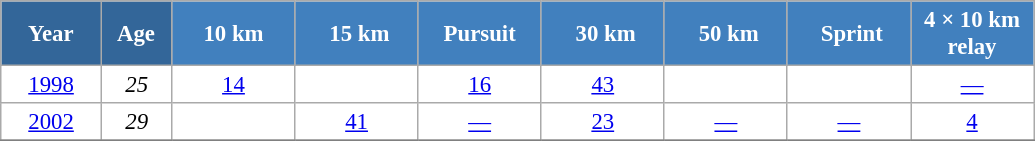<table class="wikitable" style="font-size:95%; text-align:center; border:grey solid 1px; border-collapse:collapse; background:#ffffff;">
<tr>
<th style="background-color:#369; color:white; width:60px;"> Year </th>
<th style="background-color:#369; color:white; width:40px;"> Age </th>
<th style="background-color:#4180be; color:white; width:75px;"> 10 km </th>
<th style="background-color:#4180be; color:white; width:75px;"> 15 km</th>
<th style="background-color:#4180be; color:white; width:75px;"> Pursuit </th>
<th style="background-color:#4180be; color:white; width:75px;"> 30 km</th>
<th style="background-color:#4180be; color:white; width:75px;"> 50 km</th>
<th style="background-color:#4180be; color:white; width:75px;"> Sprint</th>
<th style="background-color:#4180be; color:white; width:75px;"> 4 × 10 km <br> relay </th>
</tr>
<tr>
<td><a href='#'>1998</a></td>
<td><em>25</em></td>
<td><a href='#'>14</a></td>
<td></td>
<td><a href='#'>16</a></td>
<td><a href='#'>43</a></td>
<td><a href='#'></a></td>
<td></td>
<td><a href='#'>—</a></td>
</tr>
<tr>
<td><a href='#'>2002</a></td>
<td><em>29</em></td>
<td></td>
<td><a href='#'>41</a></td>
<td><a href='#'>—</a></td>
<td><a href='#'>23</a></td>
<td><a href='#'>—</a></td>
<td><a href='#'>—</a></td>
<td><a href='#'>4</a></td>
</tr>
<tr>
</tr>
</table>
